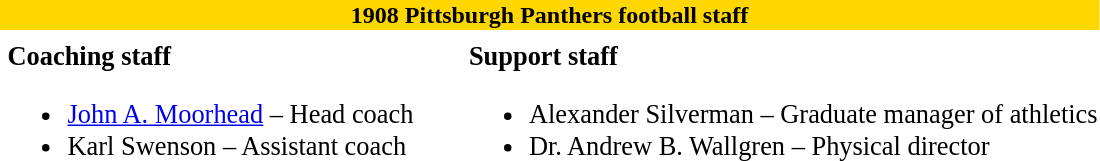<table class="toccolours" style="text-align: left;">
<tr>
<th colspan="10" style="background:gold; color:dark blue; text-align: center;"><strong>1908 Pittsburgh Panthers football staff</strong></th>
</tr>
<tr>
<td colspan="10" align="right"></td>
</tr>
<tr>
<td valign="top"></td>
<td style="font-size: 110%;" valign="top"><strong>Coaching staff</strong><br><ul><li><a href='#'>John A. Moorhead</a> – Head coach</li><li>Karl Swenson – Assistant coach</li></ul></td>
<td width="25"> </td>
<td valign="top"></td>
<td style="font-size: 110%;" valign="top"><strong>Support staff</strong><br><ul><li>Alexander Silverman – Graduate manager of athletics</li><li>Dr. Andrew B. Wallgren – Physical director</li></ul></td>
</tr>
</table>
